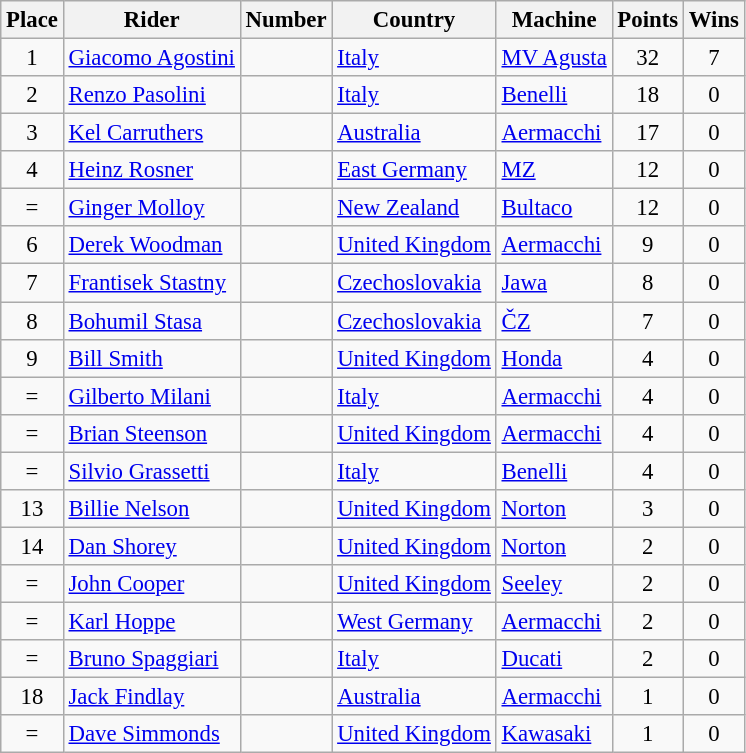<table class="wikitable" style="font-size: 95%;">
<tr>
<th>Place</th>
<th>Rider</th>
<th>Number</th>
<th>Country</th>
<th>Machine</th>
<th>Points</th>
<th>Wins</th>
</tr>
<tr>
<td align=center>1</td>
<td> <a href='#'>Giacomo Agostini</a></td>
<td></td>
<td><a href='#'>Italy</a></td>
<td><a href='#'>MV Agusta</a></td>
<td align=center>32</td>
<td align=center>7</td>
</tr>
<tr>
<td align=center>2</td>
<td> <a href='#'>Renzo Pasolini</a></td>
<td></td>
<td><a href='#'>Italy</a></td>
<td><a href='#'>Benelli</a></td>
<td align=center>18</td>
<td align=center>0</td>
</tr>
<tr>
<td align=center>3</td>
<td> <a href='#'>Kel Carruthers</a></td>
<td></td>
<td><a href='#'>Australia</a></td>
<td><a href='#'>Aermacchi</a></td>
<td align=center>17</td>
<td align=center>0</td>
</tr>
<tr>
<td align=center>4</td>
<td> <a href='#'>Heinz Rosner</a></td>
<td></td>
<td><a href='#'>East Germany</a></td>
<td><a href='#'>MZ</a></td>
<td align=center>12</td>
<td align=center>0</td>
</tr>
<tr>
<td align=center>=</td>
<td> <a href='#'>Ginger Molloy</a></td>
<td></td>
<td><a href='#'>New Zealand</a></td>
<td><a href='#'>Bultaco</a></td>
<td align=center>12</td>
<td align=center>0</td>
</tr>
<tr>
<td align=center>6</td>
<td> <a href='#'>Derek Woodman</a></td>
<td></td>
<td><a href='#'>United Kingdom</a></td>
<td><a href='#'>Aermacchi</a></td>
<td align=center>9</td>
<td align=center>0</td>
</tr>
<tr>
<td align=center>7</td>
<td> <a href='#'>Frantisek Stastny</a></td>
<td></td>
<td><a href='#'>Czechoslovakia</a></td>
<td><a href='#'>Jawa</a></td>
<td align=center>8</td>
<td align=center>0</td>
</tr>
<tr>
<td align=center>8</td>
<td> <a href='#'>Bohumil Stasa</a></td>
<td></td>
<td><a href='#'>Czechoslovakia</a></td>
<td><a href='#'>ČZ</a></td>
<td align=center>7</td>
<td align=center>0</td>
</tr>
<tr>
<td align=center>9</td>
<td> <a href='#'>Bill Smith</a></td>
<td></td>
<td><a href='#'>United Kingdom</a></td>
<td><a href='#'>Honda</a></td>
<td align=center>4</td>
<td align=center>0</td>
</tr>
<tr>
<td align=center>=</td>
<td> <a href='#'>Gilberto Milani</a></td>
<td></td>
<td><a href='#'>Italy</a></td>
<td><a href='#'>Aermacchi</a></td>
<td align=center>4</td>
<td align=center>0</td>
</tr>
<tr>
<td align=center>=</td>
<td> <a href='#'>Brian Steenson</a></td>
<td></td>
<td><a href='#'>United Kingdom</a></td>
<td><a href='#'>Aermacchi</a></td>
<td align=center>4</td>
<td align=center>0</td>
</tr>
<tr>
<td align=center>=</td>
<td> <a href='#'>Silvio Grassetti</a></td>
<td></td>
<td><a href='#'>Italy</a></td>
<td><a href='#'>Benelli</a></td>
<td align=center>4</td>
<td align=center>0</td>
</tr>
<tr>
<td align=center>13</td>
<td> <a href='#'>Billie Nelson</a></td>
<td></td>
<td><a href='#'>United Kingdom</a></td>
<td><a href='#'>Norton</a></td>
<td align=center>3</td>
<td align=center>0</td>
</tr>
<tr>
<td align=center>14</td>
<td> <a href='#'>Dan Shorey</a></td>
<td></td>
<td><a href='#'>United Kingdom</a></td>
<td><a href='#'>Norton</a></td>
<td align=center>2</td>
<td align=center>0</td>
</tr>
<tr>
<td align=center>=</td>
<td> <a href='#'>John Cooper</a></td>
<td></td>
<td><a href='#'>United Kingdom</a></td>
<td><a href='#'>Seeley</a></td>
<td align=center>2</td>
<td align=center>0</td>
</tr>
<tr>
<td align=center>=</td>
<td> <a href='#'>Karl Hoppe</a></td>
<td></td>
<td><a href='#'>West Germany</a></td>
<td><a href='#'>Aermacchi</a></td>
<td align=center>2</td>
<td align=center>0</td>
</tr>
<tr>
<td align=center>=</td>
<td> <a href='#'>Bruno Spaggiari</a></td>
<td></td>
<td><a href='#'>Italy</a></td>
<td><a href='#'>Ducati</a></td>
<td align=center>2</td>
<td align=center>0</td>
</tr>
<tr>
<td align=center>18</td>
<td> <a href='#'>Jack Findlay</a></td>
<td></td>
<td><a href='#'>Australia</a></td>
<td><a href='#'>Aermacchi</a></td>
<td align=center>1</td>
<td align=center>0</td>
</tr>
<tr>
<td align=center>=</td>
<td> <a href='#'>Dave Simmonds</a></td>
<td></td>
<td><a href='#'>United Kingdom</a></td>
<td><a href='#'>Kawasaki</a></td>
<td align=center>1</td>
<td align=center>0</td>
</tr>
</table>
